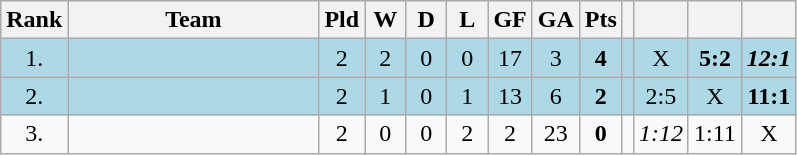<table class="wikitable">
<tr>
<th bgcolor="#efefef">Rank</th>
<th bgcolor="#efefef" width="160">Team</th>
<th bgcolor="#efefef" width="20">Pld</th>
<th bgcolor="#efefef" width="20">W</th>
<th bgcolor="#efefef" width="20">D</th>
<th bgcolor="#efefef" width="20">L</th>
<th bgcolor="#efefef" width="20">GF</th>
<th bgcolor="#efefef" width="20">GA</th>
<th bgcolor="#efefef" width="20">Pts</th>
<th bgcolor="#efefef"></th>
<th bgcolor="#efefef" width="25"></th>
<th bgcolor="#efefef" width="25"></th>
<th bgcolor="#efefef" width="25"></th>
</tr>
<tr align=center bgcolor=lightblue>
<td>1.</td>
<td align=left></td>
<td>2</td>
<td>2</td>
<td>0</td>
<td>0</td>
<td>17</td>
<td>3</td>
<td><strong>4</strong></td>
<td></td>
<td>X</td>
<td><strong>5:2</strong></td>
<td><strong><em>12:1</em></strong></td>
</tr>
<tr align=center bgcolor=lightblue>
<td>2.</td>
<td align=left></td>
<td>2</td>
<td>1</td>
<td>0</td>
<td>1</td>
<td>13</td>
<td>6</td>
<td><strong>2</strong></td>
<td></td>
<td>2:5</td>
<td>X</td>
<td><strong>11:1</strong></td>
</tr>
<tr align=center>
<td>3.</td>
<td align=left></td>
<td>2</td>
<td>0</td>
<td>0</td>
<td>2</td>
<td>2</td>
<td>23</td>
<td><strong>0</strong></td>
<td></td>
<td><em>1:12</em></td>
<td>1:11</td>
<td>X</td>
</tr>
</table>
